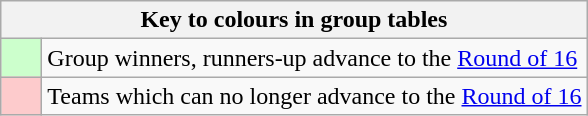<table class="wikitable" style="text-align: center;">
<tr>
<th colspan=2>Key to colours in group tables</th>
</tr>
<tr>
<td bgcolor=#ccffcc style="width: 20px;"></td>
<td align=left>Group winners, runners-up advance to the <a href='#'>Round of 16</a></td>
</tr>
<tr>
<td bgcolor=#FDCBCC style="width: 20px;"></td>
<td align=left>Teams which can no longer advance to the <a href='#'>Round of 16</a></td>
</tr>
</table>
